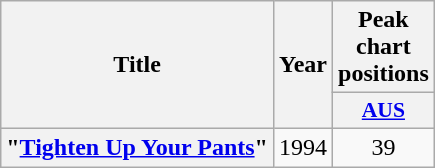<table class="wikitable plainrowheaders" style="text-align:center;">
<tr>
<th scope="col" rowspan="2">Title</th>
<th scope="col" rowspan="2">Year</th>
<th scope="col" colspan="1">Peak chart positions</th>
</tr>
<tr>
<th scope="col" style="width:3em;font-size:90%;"><a href='#'>AUS</a><br></th>
</tr>
<tr>
<th scope="row">"<a href='#'>Tighten Up Your Pants</a>"<br></th>
<td>1994</td>
<td>39</td>
</tr>
</table>
